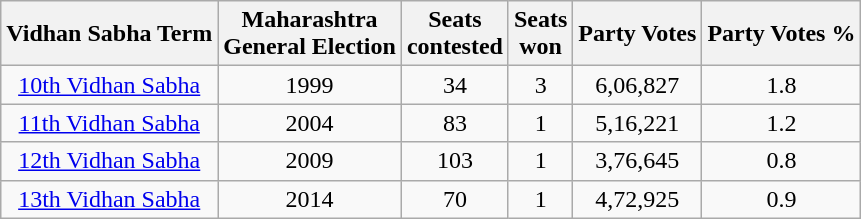<table class="wikitable sortable" style="text-align:center;">
<tr>
<th>Vidhan Sabha Term</th>
<th>Maharashtra<br>General Election</th>
<th>Seats<br>contested</th>
<th>Seats<br>won</th>
<th>Party Votes</th>
<th>Party Votes %</th>
</tr>
<tr>
<td><a href='#'>10th Vidhan Sabha</a></td>
<td>1999</td>
<td>34</td>
<td>3</td>
<td>6,06,827</td>
<td>1.8</td>
</tr>
<tr>
<td><a href='#'>11th Vidhan Sabha</a></td>
<td>2004</td>
<td>83</td>
<td>1</td>
<td>5,16,221</td>
<td>1.2</td>
</tr>
<tr>
<td><a href='#'>12th Vidhan Sabha</a></td>
<td>2009</td>
<td>103</td>
<td>1</td>
<td>3,76,645</td>
<td>0.8</td>
</tr>
<tr>
<td><a href='#'>13th Vidhan Sabha</a></td>
<td>2014</td>
<td>70</td>
<td>1</td>
<td>4,72,925</td>
<td>0.9</td>
</tr>
</table>
